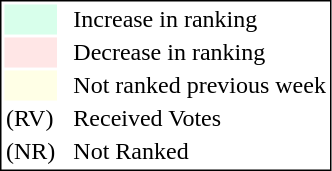<table style="border:1px solid black;">
<tr>
<td style="background:#D8FFEB; width:20px;"></td>
<td> </td>
<td>Increase in ranking</td>
</tr>
<tr>
<td style="background:#FFE6E6; width:20px;"></td>
<td> </td>
<td>Decrease in ranking</td>
</tr>
<tr>
<td style="background:#FFFFE6; width:20px;"></td>
<td> </td>
<td>Not ranked previous week</td>
</tr>
<tr>
<td>(RV)</td>
<td> </td>
<td>Received Votes</td>
</tr>
<tr>
<td>(NR)</td>
<td> </td>
<td>Not Ranked</td>
</tr>
</table>
